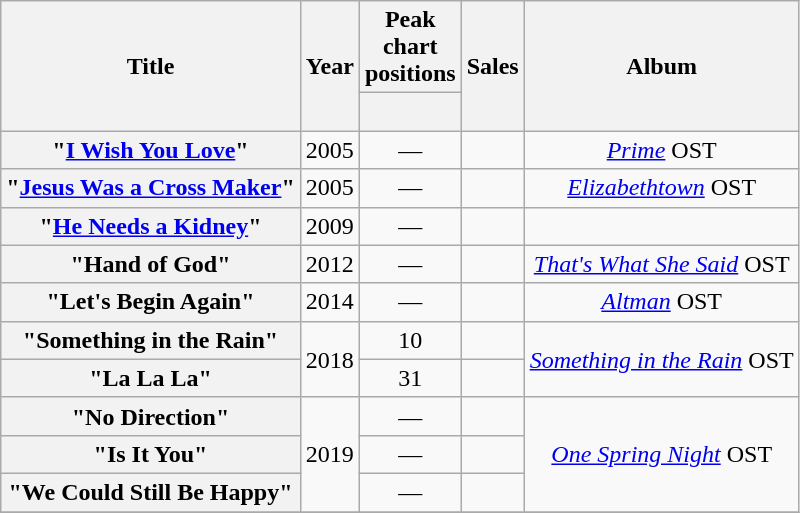<table class="wikitable plainrowheaders" style="text-align:center;">
<tr>
<th rowspan="2" scope="col">Title</th>
<th rowspan="2" scope="col">Year</th>
<th>Peak chart positions</th>
<th rowspan="2">Sales</th>
<th rowspan="2">Album</th>
</tr>
<tr>
<th style="width:3em;"><br></th>
</tr>
<tr>
<th scope="row">"<a href='#'>I Wish You Love</a>"</th>
<td>2005</td>
<td>—</td>
<td></td>
<td><em><a href='#'>Prime</a></em> OST</td>
</tr>
<tr>
<th scope="row">"<a href='#'>Jesus Was a Cross Maker</a>"<br></th>
<td>2005</td>
<td>—</td>
<td></td>
<td><em><a href='#'>Elizabethtown</a></em> OST</td>
</tr>
<tr>
<th scope="row">"<a href='#'>He Needs a Kidney</a>"<br></th>
<td>2009</td>
<td>—</td>
<td></td>
<td></td>
</tr>
<tr>
<th scope="row">"Hand of God"</th>
<td>2012</td>
<td>—</td>
<td></td>
<td><em><a href='#'>That's What She Said</a></em> OST</td>
</tr>
<tr>
<th scope="row">"Let's Begin Again"<br></th>
<td>2014</td>
<td>—</td>
<td></td>
<td><em><a href='#'>Altman</a></em> OST</td>
</tr>
<tr>
<th scope="row">"Something in the Rain"</th>
<td rowspan="2">2018</td>
<td>10</td>
<td></td>
<td rowspan="2"><em><a href='#'>Something in the Rain</a></em> OST</td>
</tr>
<tr>
<th scope="row">"La La La"</th>
<td>31</td>
<td></td>
</tr>
<tr>
<th scope="row">"No Direction"</th>
<td rowspan="3">2019</td>
<td>—</td>
<td></td>
<td rowspan="3"><em><a href='#'>One Spring Night</a></em> OST</td>
</tr>
<tr>
<th scope="row">"Is It You"</th>
<td>—</td>
<td></td>
</tr>
<tr>
<th scope="row">"We Could Still Be Happy"</th>
<td>—</td>
<td></td>
</tr>
<tr>
</tr>
</table>
